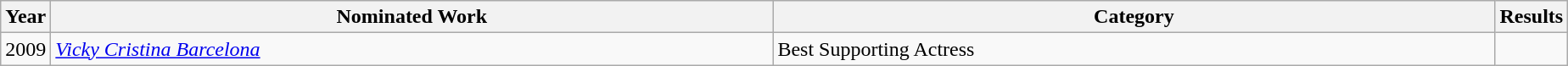<table class="wikitable">
<tr>
<th scope="col" style="width":1em;">Year</th>
<th scope="col" style="width:35em;">Nominated Work</th>
<th scope="col" style="width:35em;">Category</th>
<th scope="col" style="width:1em;">Results</th>
</tr>
<tr>
<td>2009</td>
<td><em><a href='#'>Vicky Cristina Barcelona</a></em></td>
<td>Best Supporting Actress</td>
<td></td>
</tr>
</table>
